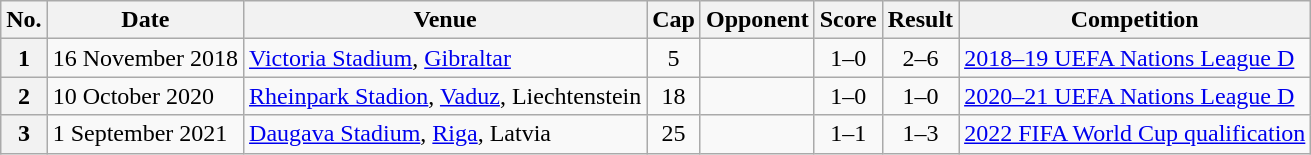<table class="wikitable plainrowheaders sortable" style="text-align: left;" align=center>
<tr>
<th scope=col>No.</th>
<th scope=col>Date</th>
<th scope=col>Venue</th>
<th scope=col>Cap</th>
<th scope=col>Opponent</th>
<th scope=col>Score</th>
<th scope=col>Result</th>
<th scope=col>Competition</th>
</tr>
<tr>
<th scope=row>1</th>
<td>16 November 2018</td>
<td><a href='#'>Victoria Stadium</a>, <a href='#'>Gibraltar</a></td>
<td align=center>5</td>
<td></td>
<td align=center>1–0</td>
<td align=center>2–6</td>
<td><a href='#'>2018–19 UEFA Nations League D</a></td>
</tr>
<tr>
<th scope=row>2</th>
<td>10 October 2020</td>
<td><a href='#'>Rheinpark Stadion</a>, <a href='#'>Vaduz</a>, Liechtenstein</td>
<td align=center>18</td>
<td></td>
<td align=center>1–0</td>
<td align=center>1–0</td>
<td><a href='#'>2020–21 UEFA Nations League D</a></td>
</tr>
<tr>
<th scope=row>3</th>
<td>1 September 2021</td>
<td><a href='#'>Daugava Stadium</a>, <a href='#'>Riga</a>, Latvia</td>
<td align=center>25</td>
<td></td>
<td align=center>1–1</td>
<td align=center>1–3</td>
<td><a href='#'>2022 FIFA World Cup qualification</a></td>
</tr>
</table>
